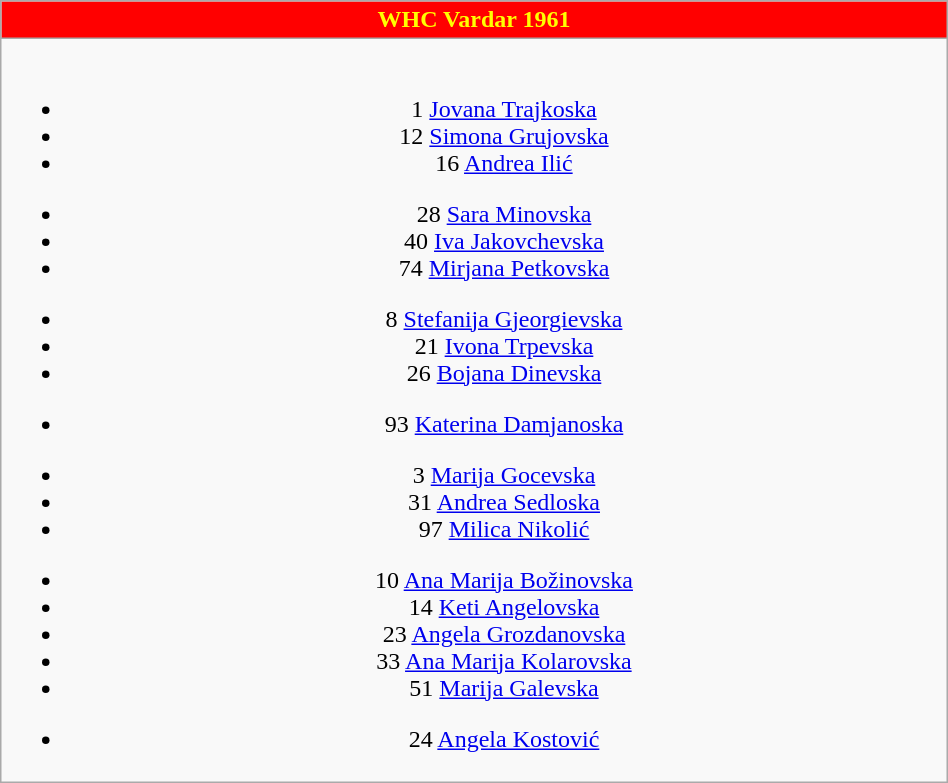<table class="wikitable" style="font-size:100%; text-align:center; width:50%">
<tr>
<th colspan=5 style="background-color:#FF0000;color:yellow;text-align:center;"> WHC Vardar 1961</th>
</tr>
<tr>
<td><br>
<ul><li>1  <a href='#'>Jovana Trajkoska</a></li><li>12  <a href='#'>Simona Grujovska</a></li><li>16  <a href='#'>Andrea Ilić</a></li></ul><ul><li>28  <a href='#'>Sara Minovska</a></li><li>40  <a href='#'>Iva Jakovchevska</a></li><li>74  <a href='#'>Mirjana Petkovska</a></li></ul><ul><li>8  <a href='#'>Stefanija Gjeorgievska</a></li><li>21  <a href='#'>Ivona Trpevska</a></li><li>26  <a href='#'>Bojana Dinevska</a></li></ul><ul><li>93  <a href='#'>Katerina Damjanoska</a></li></ul><ul><li>3  <a href='#'>Marija Gocevska</a></li><li>31  <a href='#'>Andrea Sedloska</a></li><li>97  <a href='#'>Milica Nikolić</a></li></ul><ul><li>10  <a href='#'>Ana Marija Božinovska</a></li><li>14  <a href='#'>Keti Angelovska</a></li><li>23  <a href='#'>Angela Grozdanovska</a></li><li>33  <a href='#'>Ana Marija Kolarovska</a></li><li>51  <a href='#'>Marija Galevska</a></li></ul><ul><li>24  <a href='#'>Angela Kostović</a></li></ul></td>
</tr>
</table>
